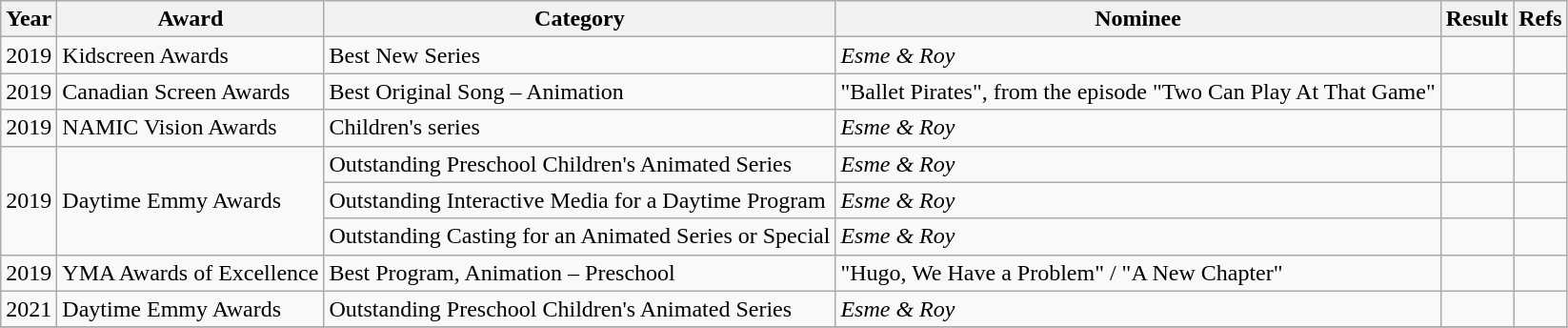<table class="wikitable">
<tr>
<th>Year</th>
<th>Award</th>
<th>Category</th>
<th>Nominee</th>
<th>Result</th>
<th>Refs</th>
</tr>
<tr>
<td>2019</td>
<td>Kidscreen Awards</td>
<td>Best New Series</td>
<td><em>Esme & Roy</em></td>
<td></td>
<td style="text-align:center;"></td>
</tr>
<tr>
<td>2019</td>
<td>Canadian Screen Awards</td>
<td>Best Original Song – Animation</td>
<td>"Ballet Pirates", from the episode "Two Can Play At That Game"</td>
<td></td>
<td style="text-align:center;"></td>
</tr>
<tr>
<td>2019</td>
<td>NAMIC Vision Awards</td>
<td>Children's series</td>
<td><em>Esme & Roy</em></td>
<td></td>
<td style="text-align:center;"></td>
</tr>
<tr>
<td rowspan="3">2019</td>
<td rowspan="3">Daytime Emmy Awards</td>
<td>Outstanding Preschool Children's Animated Series</td>
<td><em>Esme & Roy</em></td>
<td></td>
<td></td>
</tr>
<tr>
<td>Outstanding Interactive Media for a Daytime Program</td>
<td><em>Esme & Roy</em></td>
<td></td>
<td></td>
</tr>
<tr>
<td>Outstanding Casting for an Animated Series or Special</td>
<td><em>Esme & Roy</em></td>
<td></td>
<td></td>
</tr>
<tr>
<td>2019</td>
<td>YMA Awards of Excellence</td>
<td>Best Program, Animation – Preschool</td>
<td>"Hugo, We Have a Problem" / "A New Chapter"</td>
<td></td>
<td></td>
</tr>
<tr>
<td>2021</td>
<td>Daytime Emmy Awards</td>
<td>Outstanding Preschool Children's Animated Series</td>
<td><em>Esme & Roy</em></td>
<td></td>
<td></td>
</tr>
<tr>
</tr>
</table>
